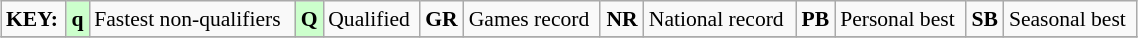<table class="wikitable" style="margin:0.5em auto; font-size:90%;position:relative;" width=60%>
<tr>
<td><strong>KEY:</strong></td>
<td bgcolor=ccffcc align=center><strong>q</strong></td>
<td>Fastest non-qualifiers</td>
<td bgcolor=ccffcc align=center><strong>Q</strong></td>
<td>Qualified</td>
<td align=center><strong>GR</strong></td>
<td>Games record</td>
<td align=center><strong>NR</strong></td>
<td>National record</td>
<td align=center><strong>PB</strong></td>
<td>Personal best</td>
<td align=center><strong>SB</strong></td>
<td>Seasonal best</td>
</tr>
<tr>
</tr>
</table>
